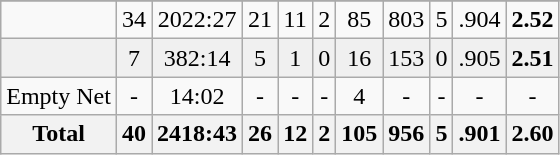<table class="wikitable sortable">
<tr align="center">
</tr>
<tr align="center" bgcolor="">
<td></td>
<td>34</td>
<td>2022:27</td>
<td>21</td>
<td>11</td>
<td>2</td>
<td>85</td>
<td>803</td>
<td>5</td>
<td>.904</td>
<td><strong>2.52</strong></td>
</tr>
<tr align="center" bgcolor="f0f0f0">
<td></td>
<td>7</td>
<td>382:14</td>
<td>5</td>
<td>1</td>
<td>0</td>
<td>16</td>
<td>153</td>
<td>0</td>
<td>.905</td>
<td><strong>2.51</strong></td>
</tr>
<tr align="center" bgcolor="">
<td>Empty Net</td>
<td>-</td>
<td>14:02</td>
<td>-</td>
<td>-</td>
<td>-</td>
<td>4</td>
<td>-</td>
<td>-</td>
<td>-</td>
<td>-</td>
</tr>
<tr>
<th>Total</th>
<th>40</th>
<th>2418:43</th>
<th>26</th>
<th>12</th>
<th>2</th>
<th>105</th>
<th>956</th>
<th>5</th>
<th>.901</th>
<th>2.60</th>
</tr>
</table>
